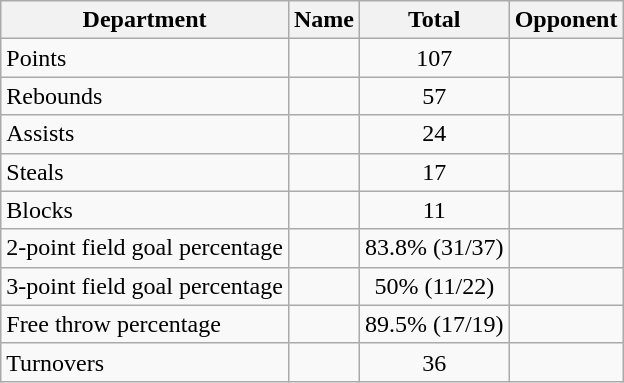<table class=wikitable>
<tr>
<th>Department</th>
<th>Name</th>
<th>Total</th>
<th>Opponent</th>
</tr>
<tr>
<td>Points</td>
<td></td>
<td align=center>107</td>
<td></td>
</tr>
<tr>
<td>Rebounds</td>
<td></td>
<td align=center>57</td>
<td></td>
</tr>
<tr>
<td>Assists</td>
<td></td>
<td align=center>24</td>
<td></td>
</tr>
<tr>
<td>Steals</td>
<td></td>
<td align=center>17</td>
<td></td>
</tr>
<tr>
<td>Blocks</td>
<td></td>
<td align=center>11</td>
<td></td>
</tr>
<tr>
<td>2-point field goal percentage</td>
<td></td>
<td align=center>83.8% (31/37)</td>
<td></td>
</tr>
<tr>
<td>3-point field goal percentage</td>
<td><br></td>
<td align=center>50% (11/22)</td>
<td></td>
</tr>
<tr>
<td>Free throw percentage</td>
<td></td>
<td align=center>89.5% (17/19)</td>
<td></td>
</tr>
<tr>
<td>Turnovers</td>
<td></td>
<td align=center>36</td>
<td></td>
</tr>
</table>
